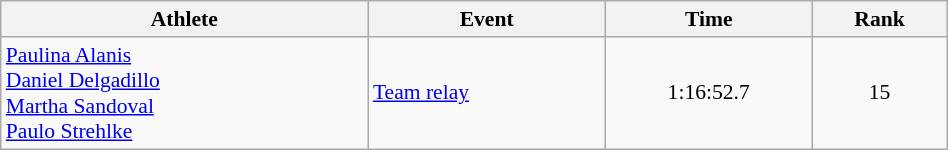<table class="wikitable" style="text-align:center; font-size:90%; width:50%;">
<tr>
<th>Athlete</th>
<th>Event</th>
<th>Time</th>
<th>Rank</th>
</tr>
<tr>
<td align=left><a href='#'>Paulina Alanis</a>  <br><a href='#'>Daniel Delgadillo</a><br> <a href='#'>Martha Sandoval</a> <br> <a href='#'>Paulo Strehlke</a></td>
<td align=left><a href='#'>Team relay</a></td>
<td>1:16:52.7</td>
<td>15</td>
</tr>
</table>
